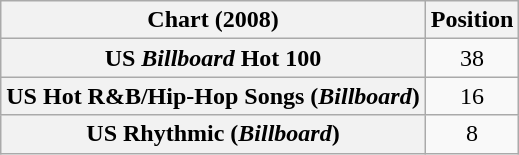<table class="wikitable sortable plainrowheaders" style="text-align:center">
<tr>
<th scope="col">Chart (2008)</th>
<th scope="col">Position</th>
</tr>
<tr>
<th scope="row">US <em>Billboard</em> Hot 100</th>
<td style="text-align:center">38</td>
</tr>
<tr>
<th scope="row">US Hot R&B/Hip-Hop Songs (<em>Billboard</em>)</th>
<td style="text-align:center">16</td>
</tr>
<tr>
<th scope="row">US Rhythmic (<em>Billboard</em>)</th>
<td style="text-align:center">8</td>
</tr>
</table>
